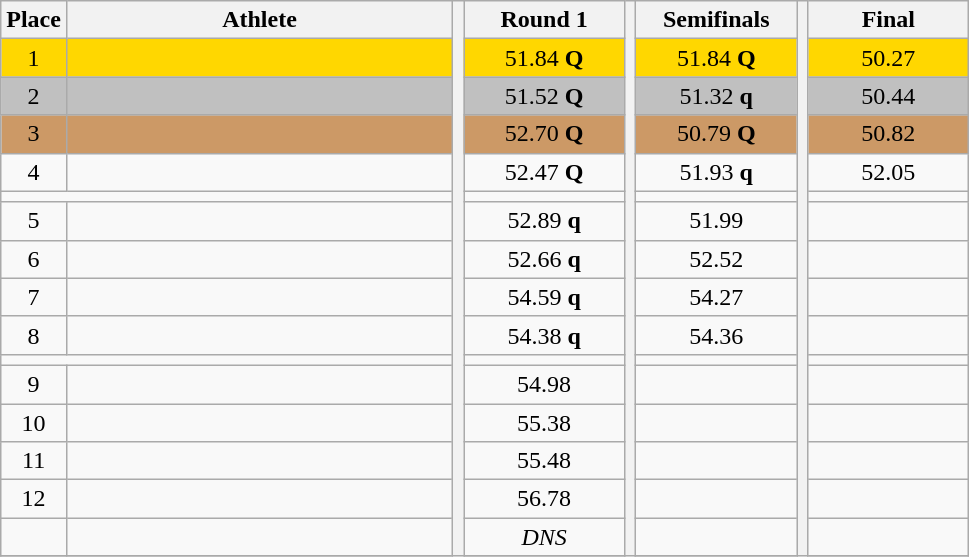<table class="wikitable" style="text-align:center">
<tr>
<th>Place</th>
<th width=250>Athlete</th>
<th rowspan=31></th>
<th width=100>Round 1</th>
<th rowspan=31></th>
<th width=100>Semifinals</th>
<th rowspan=31></th>
<th width=100>Final</th>
</tr>
<tr bgcolor=gold>
<td>1</td>
<td align=left></td>
<td>51.84 <strong>Q</strong></td>
<td>51.84 <strong>Q</strong></td>
<td>50.27</td>
</tr>
<tr bgcolor=silver>
<td>2</td>
<td align=left></td>
<td>51.52 <strong>Q</strong></td>
<td>51.32 <strong>q</strong></td>
<td>50.44</td>
</tr>
<tr bgcolor=cc9966>
<td>3</td>
<td align=left></td>
<td>52.70 <strong>Q</strong></td>
<td>50.79 <strong>Q</strong></td>
<td>50.82</td>
</tr>
<tr>
<td>4</td>
<td align=left></td>
<td>52.47 <strong>Q</strong></td>
<td>51.93 <strong>q</strong></td>
<td>52.05</td>
</tr>
<tr>
<td colspan=10></td>
</tr>
<tr>
<td>5</td>
<td align=left></td>
<td>52.89 <strong>q</strong></td>
<td>51.99</td>
<td></td>
</tr>
<tr>
<td>6</td>
<td align=left></td>
<td>52.66 <strong>q</strong></td>
<td>52.52</td>
<td></td>
</tr>
<tr>
<td>7</td>
<td align=left></td>
<td>54.59 <strong>q</strong></td>
<td>54.27</td>
<td></td>
</tr>
<tr>
<td>8</td>
<td align=left></td>
<td>54.38 <strong>q</strong></td>
<td>54.36</td>
<td></td>
</tr>
<tr>
<td colspan=10></td>
</tr>
<tr>
<td>9</td>
<td align=left></td>
<td>54.98</td>
<td></td>
<td></td>
</tr>
<tr>
<td>10</td>
<td align=left></td>
<td>55.38</td>
<td></td>
<td></td>
</tr>
<tr>
<td>11</td>
<td align=left></td>
<td>55.48</td>
<td></td>
<td></td>
</tr>
<tr>
<td>12</td>
<td align=left></td>
<td>56.78</td>
<td></td>
<td></td>
</tr>
<tr>
<td></td>
<td align=left></td>
<td><em>DNS</em></td>
<td></td>
<td></td>
</tr>
<tr>
</tr>
</table>
